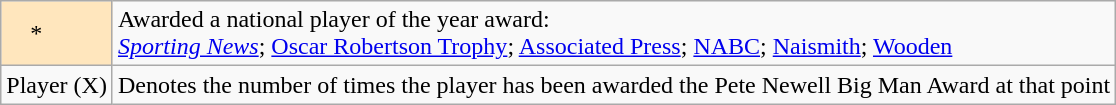<table class="wikitable">
<tr>
<td style="background-color:#FFE6BD">    *    </td>
<td>Awarded a national player of the year award: <br><em><a href='#'>Sporting News</a></em>; <a href='#'>Oscar Robertson Trophy</a>; <a href='#'>Associated Press</a>; <a href='#'>NABC</a>; <a href='#'>Naismith</a>; <a href='#'>Wooden</a></td>
</tr>
<tr>
<td>Player (X)</td>
<td>Denotes the number of times the player has been awarded the Pete Newell Big Man Award at that point</td>
</tr>
</table>
